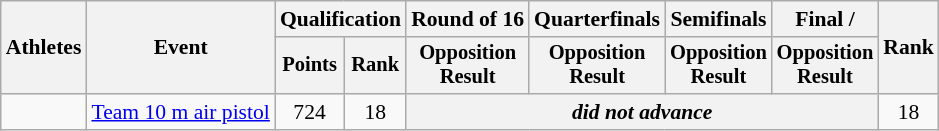<table class="wikitable" style="font-size:90%;">
<tr>
<th rowspan=2>Athletes</th>
<th rowspan=2>Event</th>
<th colspan=2>Qualification</th>
<th>Round of 16</th>
<th>Quarterfinals</th>
<th>Semifinals</th>
<th>Final / </th>
<th rowspan=2>Rank</th>
</tr>
<tr style="font-size:95%">
<th>Points</th>
<th>Rank</th>
<th>Opposition<br>Result</th>
<th>Opposition<br>Result</th>
<th>Opposition<br>Result</th>
<th>Opposition<br>Result</th>
</tr>
<tr align=center>
<td align=left> <br> </td>
<td align=left><a href='#'>Team 10 m air pistol</a></td>
<td>724</td>
<td>18</td>
<th colspan=4><strong><em>did not advance</em></strong></th>
<td>18</td>
</tr>
</table>
